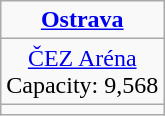<table class="wikitable" style="text-align:center;">
<tr>
<td><strong><a href='#'>Ostrava</a></strong></td>
</tr>
<tr>
<td><a href='#'>ČEZ Aréna</a><br>Capacity: 9,568</td>
</tr>
<tr>
<td></td>
</tr>
</table>
